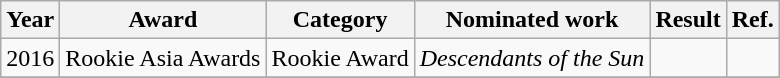<table class="wikitable">
<tr>
<th>Year</th>
<th>Award</th>
<th>Category</th>
<th>Nominated work</th>
<th>Result</th>
<th>Ref.</th>
</tr>
<tr>
<td>2016</td>
<td>Rookie Asia Awards</td>
<td>Rookie Award</td>
<td><em>Descendants of the Sun</em></td>
<td></td>
<td></td>
</tr>
<tr>
</tr>
</table>
